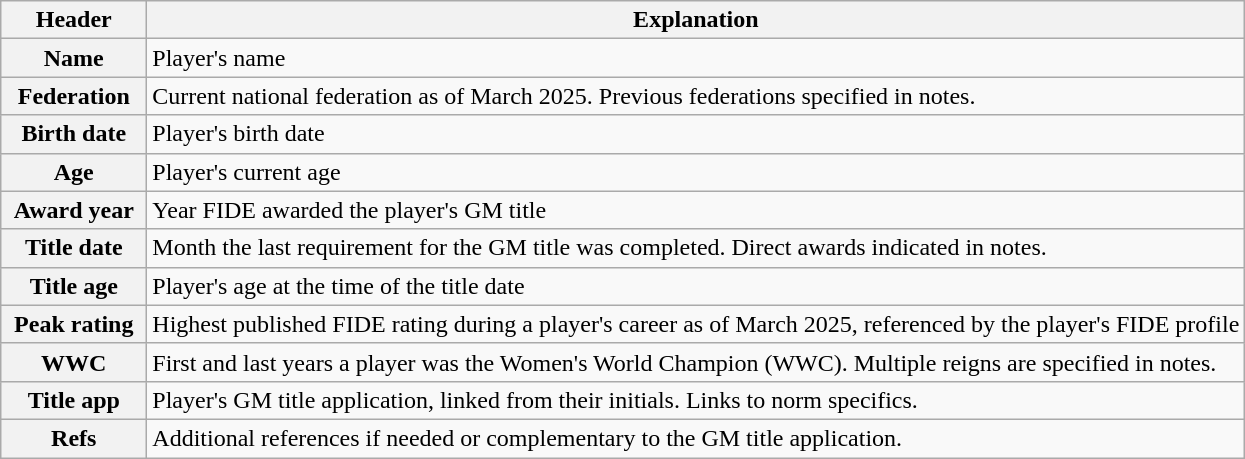<table class="wikitable">
<tr>
<th scope="col" width = 90>Header</th>
<th scope="col">Explanation</th>
</tr>
<tr>
<th scope="row">Name</th>
<td>Player's name</td>
</tr>
<tr>
<th scope="row">Federation</th>
<td>Current national federation as of March 2025. Previous federations specified in notes.</td>
</tr>
<tr>
<th scope="row">Birth date</th>
<td>Player's birth date</td>
</tr>
<tr>
<th scope="row">Age</th>
<td>Player's current age</td>
</tr>
<tr>
<th scope="row">Award year</th>
<td>Year FIDE awarded the player's GM title</td>
</tr>
<tr>
<th scope="row">Title date</th>
<td>Month the last requirement for the GM title was completed. Direct awards indicated in notes.</td>
</tr>
<tr>
<th scope="row">Title age</th>
<td>Player's age at the time of the title date</td>
</tr>
<tr>
<th scope="row">Peak rating</th>
<td>Highest published FIDE rating during a player's career as of March 2025, referenced by the player's FIDE profile</td>
</tr>
<tr>
<th scope="row">WWC</th>
<td>First and last years a player was the Women's World Champion (WWC). Multiple reigns are specified in notes.</td>
</tr>
<tr>
<th scope="row">Title app</th>
<td>Player's GM title application, linked from their initials. Links to norm specifics.</td>
</tr>
<tr>
<th scope="row">Refs</th>
<td>Additional references if needed or complementary to the GM title application.</td>
</tr>
</table>
